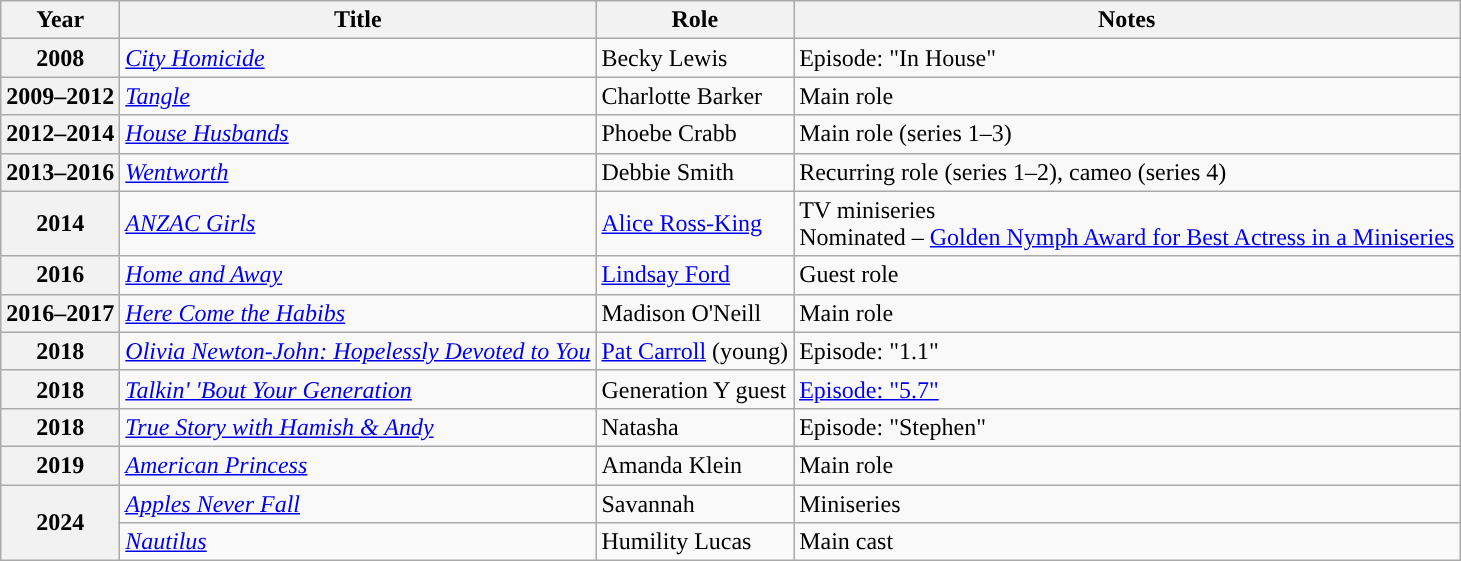<table class="wikitable plainrowheaders sortable">
<tr>
<th scope="col">Year</th>
<th scope="col">Title</th>
<th scope="col">Role</th>
<th scope="col" class="unsortable">Notes</th>
</tr>
<tr>
<th scope="row">2008</th>
<td><em><a href='#'>City Homicide</a></em></td>
<td>Becky Lewis</td>
<td>Episode: "In House"</td>
</tr>
<tr>
<th scope="row">2009–2012</th>
<td><em><a href='#'>Tangle</a></em></td>
<td>Charlotte Barker</td>
<td>Main role</td>
</tr>
<tr>
<th scope="row">2012–2014</th>
<td><em><a href='#'>House Husbands</a></em></td>
<td>Phoebe Crabb</td>
<td>Main role (series 1–3)</td>
</tr>
<tr>
<th scope="row">2013–2016</th>
<td><em><a href='#'>Wentworth</a></em></td>
<td>Debbie Smith</td>
<td>Recurring role (series 1–2), cameo (series 4)</td>
</tr>
<tr>
<th scope="row">2014</th>
<td><em><a href='#'>ANZAC Girls</a></em></td>
<td><a href='#'>Alice Ross-King</a></td>
<td>TV miniseries<br>Nominated – <a href='#'>Golden Nymph Award for Best Actress in a Miniseries</a></td>
</tr>
<tr>
<th scope="row">2016</th>
<td><em><a href='#'>Home and Away</a></em></td>
<td><a href='#'>Lindsay Ford</a></td>
<td>Guest role</td>
</tr>
<tr>
<th scope="row">2016–2017</th>
<td><em><a href='#'>Here Come the Habibs</a></em></td>
<td>Madison O'Neill</td>
<td>Main role</td>
</tr>
<tr>
<th scope="row">2018</th>
<td><em><a href='#'>Olivia Newton-John: Hopelessly Devoted to You</a></em></td>
<td><a href='#'>Pat Carroll</a> (young)</td>
<td>Episode: "1.1"</td>
</tr>
<tr>
<th scope="row">2018</th>
<td><em><a href='#'>Talkin' 'Bout Your Generation</a></em></td>
<td>Generation Y guest</td>
<td><a href='#'>Episode: "5.7"</a></td>
</tr>
<tr>
<th scope="row">2018</th>
<td><em><a href='#'>True Story with Hamish & Andy</a></em></td>
<td>Natasha</td>
<td>Episode: "Stephen"</td>
</tr>
<tr>
<th scope="row">2019</th>
<td><em><a href='#'>American Princess</a></em></td>
<td>Amanda Klein</td>
<td>Main role</td>
</tr>
<tr>
<th rowspan="2" scope="row">2024</th>
<td><em><a href='#'>Apples Never Fall</a></em></td>
<td>Savannah</td>
<td>Miniseries</td>
</tr>
<tr>
<td><em><a href='#'>Nautilus</a></em></td>
<td>Humility Lucas</td>
<td>Main cast</td>
</tr>
</table>
